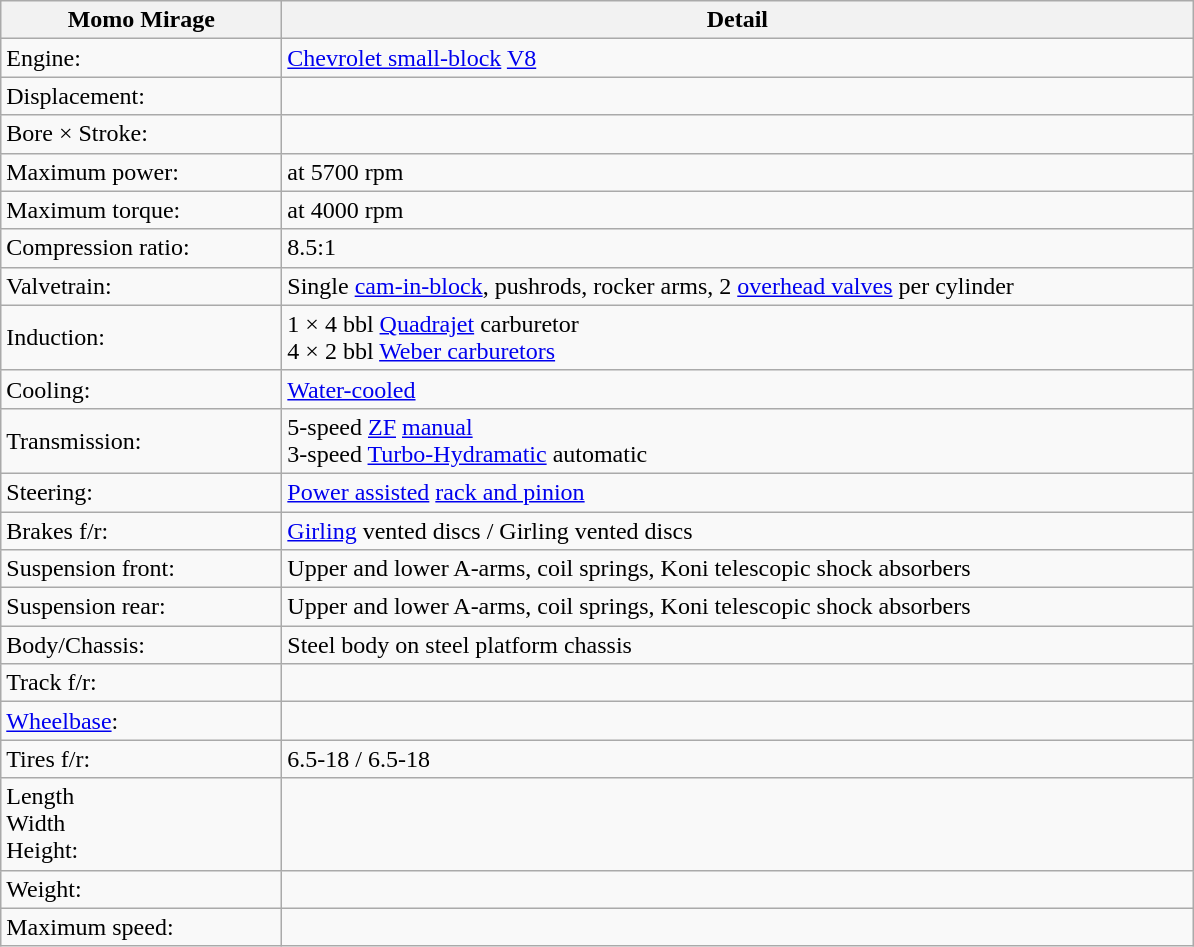<table class="wikitable defaultcenter col1left">
<tr>
<th width="180">Momo Mirage</th>
<th width="600">Detail</th>
</tr>
<tr>
<td>Engine:</td>
<td><a href='#'>Chevrolet small-block</a> <a href='#'>V8</a></td>
</tr>
<tr>
<td>Displacement:</td>
<td></td>
</tr>
<tr>
<td>Bore × Stroke:</td>
<td></td>
</tr>
<tr>
<td>Maximum power:</td>
<td> at 5700 rpm</td>
</tr>
<tr>
<td>Maximum torque:</td>
<td> at 4000 rpm</td>
</tr>
<tr>
<td>Compression ratio:</td>
<td>8.5:1</td>
</tr>
<tr>
<td>Valvetrain: </td>
<td>Single <a href='#'>cam-in-block</a>, pushrods, rocker arms, 2 <a href='#'>overhead valves</a> per cylinder</td>
</tr>
<tr>
<td>Induction: </td>
<td>1 × 4 bbl <a href='#'>Quadrajet</a> carburetor<br>4 × 2 bbl <a href='#'>Weber carburetors</a></td>
</tr>
<tr>
<td>Cooling: </td>
<td><a href='#'>Water-cooled</a></td>
</tr>
<tr>
<td>Transmission: </td>
<td>5-speed <a href='#'>ZF</a> <a href='#'>manual</a><br>3-speed <a href='#'>Turbo-Hydramatic</a> automatic</td>
</tr>
<tr>
<td>Steering: </td>
<td><a href='#'>Power assisted</a> <a href='#'>rack and pinion</a></td>
</tr>
<tr>
<td>Brakes f/r:</td>
<td><a href='#'>Girling</a> vented discs / Girling vented discs</td>
</tr>
<tr>
<td>Suspension front:</td>
<td>Upper and lower A-arms, coil springs, Koni telescopic shock absorbers</td>
</tr>
<tr>
<td>Suspension rear:</td>
<td>Upper and lower A-arms, coil springs, Koni telescopic shock absorbers</td>
</tr>
<tr>
<td>Body/Chassis:</td>
<td>Steel body on steel platform chassis</td>
</tr>
<tr>
<td>Track f/r:</td>
<td></td>
</tr>
<tr>
<td><a href='#'>Wheelbase</a>:</td>
<td></td>
</tr>
<tr>
<td>Tires f/r:</td>
<td>6.5-18 / 6.5-18</td>
</tr>
<tr>
<td>Length<br>Width<br>Height:</td>
<td><br><br></td>
</tr>
<tr>
<td>Weight:</td>
<td></td>
</tr>
<tr>
<td>Maximum speed:</td>
<td></td>
</tr>
</table>
